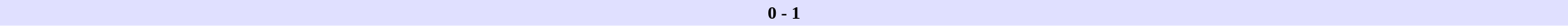<table border=0 cellspacing=0 cellpadding=2 style=font-size:90% width=100%>
<tr bgcolor=#e0e0ff>
<td align=right width=40%></td>
<th>0 - 1</th>
<td align=left width=40%></td>
</tr>
</table>
